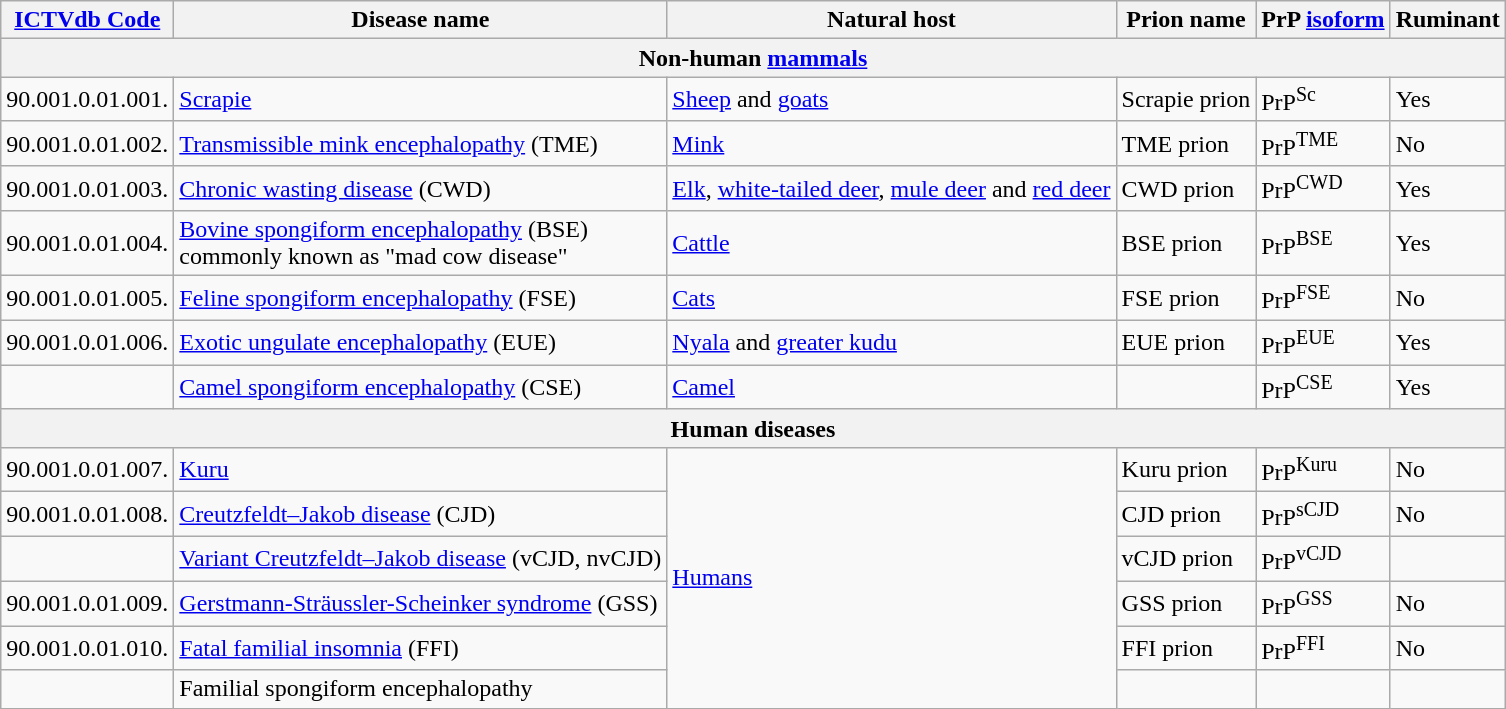<table class="wikitable">
<tr>
<th><a href='#'>ICTVdb Code</a></th>
<th>Disease name</th>
<th>Natural host</th>
<th>Prion name</th>
<th>PrP <a href='#'>isoform</a></th>
<th>Ruminant</th>
</tr>
<tr>
<th colspan="6">Non-human <a href='#'>mammals</a></th>
</tr>
<tr>
<td>90.001.0.01.001.</td>
<td><a href='#'>Scrapie</a></td>
<td><a href='#'>Sheep</a> and <a href='#'>goats</a></td>
<td>Scrapie prion</td>
<td>PrP<sup>Sc</sup></td>
<td>Yes</td>
</tr>
<tr>
<td>90.001.0.01.002.</td>
<td><a href='#'>Transmissible mink encephalopathy</a> (TME)</td>
<td><a href='#'>Mink</a></td>
<td>TME prion</td>
<td>PrP<sup>TME</sup></td>
<td>No</td>
</tr>
<tr>
<td>90.001.0.01.003.</td>
<td><a href='#'>Chronic wasting disease</a> (CWD)</td>
<td><a href='#'>Elk</a>, <a href='#'>white-tailed deer</a>, <a href='#'>mule deer</a> and <a href='#'>red deer</a></td>
<td>CWD prion</td>
<td>PrP<sup>CWD</sup></td>
<td>Yes</td>
</tr>
<tr>
<td>90.001.0.01.004.</td>
<td><a href='#'>Bovine spongiform encephalopathy</a> (BSE)<br>commonly known as "mad cow disease"</td>
<td><a href='#'>Cattle</a></td>
<td>BSE prion</td>
<td>PrP<sup>BSE</sup></td>
<td>Yes</td>
</tr>
<tr>
<td>90.001.0.01.005.</td>
<td><a href='#'>Feline spongiform encephalopathy</a> (FSE)</td>
<td><a href='#'>Cats</a></td>
<td>FSE prion</td>
<td>PrP<sup>FSE</sup></td>
<td>No</td>
</tr>
<tr>
<td>90.001.0.01.006.</td>
<td><a href='#'>Exotic ungulate encephalopathy</a> (EUE)</td>
<td><a href='#'>Nyala</a> and <a href='#'>greater kudu</a></td>
<td>EUE prion</td>
<td>PrP<sup>EUE</sup></td>
<td>Yes</td>
</tr>
<tr>
<td></td>
<td><a href='#'>Camel spongiform encephalopathy</a> (CSE)</td>
<td><a href='#'>Camel</a></td>
<td></td>
<td>PrP<sup>CSE</sup></td>
<td>Yes</td>
</tr>
<tr>
<th colspan="6">Human diseases</th>
</tr>
<tr>
<td>90.001.0.01.007.</td>
<td><a href='#'>Kuru</a></td>
<td rowspan="6"><a href='#'>Humans</a></td>
<td>Kuru prion</td>
<td>PrP<sup>Kuru</sup></td>
<td>No</td>
</tr>
<tr>
<td>90.001.0.01.008.</td>
<td><a href='#'>Creutzfeldt–Jakob disease</a> (CJD)</td>
<td>CJD prion</td>
<td>PrP<sup>sCJD</sup></td>
<td>No</td>
</tr>
<tr>
<td></td>
<td><a href='#'>Variant Creutzfeldt–Jakob disease</a> (vCJD, nvCJD)</td>
<td>vCJD prion</td>
<td>PrP<sup>vCJD</sup></td>
<td></td>
</tr>
<tr>
<td>90.001.0.01.009.</td>
<td><a href='#'>Gerstmann-Sträussler-Scheinker syndrome</a> (GSS)</td>
<td>GSS prion</td>
<td>PrP<sup>GSS</sup></td>
<td>No</td>
</tr>
<tr>
<td>90.001.0.01.010.</td>
<td><a href='#'>Fatal familial insomnia</a> (FFI)</td>
<td>FFI prion</td>
<td>PrP<sup>FFI</sup></td>
<td>No</td>
</tr>
<tr>
<td></td>
<td>Familial spongiform encephalopathy</td>
<td></td>
<td></td>
<td></td>
</tr>
</table>
